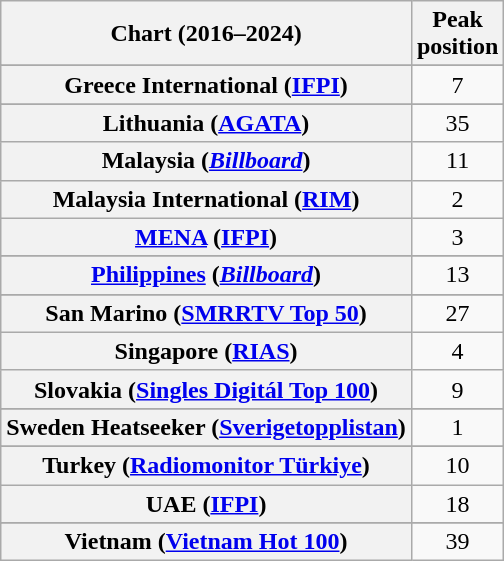<table class="wikitable sortable plainrowheaders" style="text-align:center">
<tr>
<th scope="col">Chart (2016–2024)</th>
<th scope="col">Peak<br>position</th>
</tr>
<tr>
</tr>
<tr>
</tr>
<tr>
</tr>
<tr>
</tr>
<tr>
</tr>
<tr>
</tr>
<tr>
</tr>
<tr>
</tr>
<tr>
</tr>
<tr>
</tr>
<tr>
</tr>
<tr>
<th scope="row">Greece International (<a href='#'>IFPI</a>)</th>
<td>7</td>
</tr>
<tr>
</tr>
<tr>
</tr>
<tr>
</tr>
<tr>
</tr>
<tr>
<th scope="row">Lithuania (<a href='#'>AGATA</a>)</th>
<td>35</td>
</tr>
<tr>
<th scope="row">Malaysia (<em><a href='#'>Billboard</a></em>)</th>
<td>11</td>
</tr>
<tr>
<th scope="row">Malaysia International (<a href='#'>RIM</a>)</th>
<td>2</td>
</tr>
<tr>
<th scope="row"><a href='#'>MENA</a> (<a href='#'>IFPI</a>)</th>
<td>3</td>
</tr>
<tr>
</tr>
<tr>
</tr>
<tr>
<th scope="row"><a href='#'>Philippines</a> (<em><a href='#'>Billboard</a></em>)</th>
<td>13</td>
</tr>
<tr>
</tr>
<tr>
<th scope="row">San Marino (<a href='#'>SMRRTV Top 50</a>)</th>
<td>27</td>
</tr>
<tr>
<th scope="row">Singapore (<a href='#'>RIAS</a>)</th>
<td>4</td>
</tr>
<tr>
<th scope="row">Slovakia (<a href='#'>Singles Digitál Top 100</a>)</th>
<td>9</td>
</tr>
<tr>
</tr>
<tr>
<th scope="row">Sweden Heatseeker (<a href='#'>Sverigetopplistan</a>)</th>
<td>1</td>
</tr>
<tr>
</tr>
<tr>
<th scope="row">Turkey (<a href='#'>Radiomonitor Türkiye</a>)</th>
<td>10</td>
</tr>
<tr>
<th scope="row">UAE (<a href='#'>IFPI</a>)</th>
<td>18</td>
</tr>
<tr>
</tr>
<tr>
</tr>
<tr>
</tr>
<tr>
</tr>
<tr>
</tr>
<tr>
</tr>
<tr>
</tr>
<tr>
</tr>
<tr>
</tr>
<tr>
</tr>
<tr>
<th scope="row">Vietnam (<a href='#'>Vietnam Hot 100</a>)</th>
<td>39</td>
</tr>
</table>
